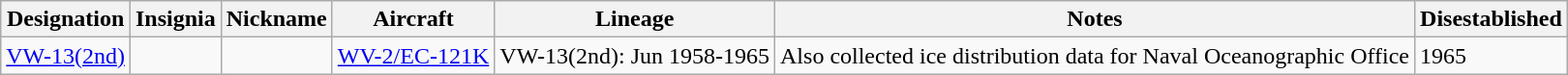<table class="wikitable">
<tr>
<th>Designation</th>
<th>Insignia</th>
<th>Nickname</th>
<th>Aircraft</th>
<th>Lineage</th>
<th>Notes</th>
<th>Disestablished</th>
</tr>
<tr>
<td><a href='#'>VW-13(2nd)</a></td>
<td></td>
<td></td>
<td><a href='#'>WV-2/EC-121K</a></td>
<td style="white-space: nowrap;">VW-13(2nd): Jun 1958-1965</td>
<td>Also collected ice distribution data for Naval Oceanographic Office</td>
<td>1965</td>
</tr>
</table>
